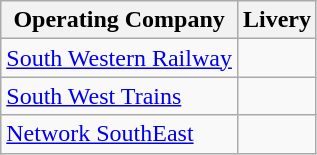<table class="wikitable">
<tr>
<th align="left">Operating Company</th>
<th align="left">Livery</th>
</tr>
<tr>
<td><a href='#'>South Western Railway</a></td>
<td></td>
</tr>
<tr>
<td><a href='#'>South West Trains</a></td>
<td></td>
</tr>
<tr>
<td><a href='#'>Network SouthEast</a></td>
<td></td>
</tr>
</table>
